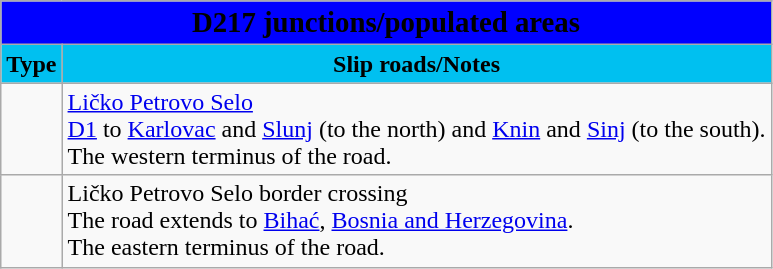<table class="wikitable">
<tr>
<td colspan=2 bgcolor=blue align=center style=margin-top:15><span><big><strong>D217 junctions/populated areas</strong></big></span></td>
</tr>
<tr>
<td align=center bgcolor=00c0f0><strong>Type</strong></td>
<td align=center bgcolor=00c0f0><strong>Slip roads/Notes</strong></td>
</tr>
<tr>
<td></td>
<td><a href='#'>Ličko Petrovo Selo</a><br> <a href='#'>D1</a> to <a href='#'>Karlovac</a> and <a href='#'>Slunj</a> (to the north) and <a href='#'>Knin</a> and <a href='#'>Sinj</a> (to the south).<br>The western terminus of the road.</td>
</tr>
<tr>
<td></td>
<td>Ličko Petrovo Selo border crossing<br>The road extends to <a href='#'>Bihać</a>, <a href='#'>Bosnia and Herzegovina</a>.<br>The eastern terminus of the road.</td>
</tr>
</table>
